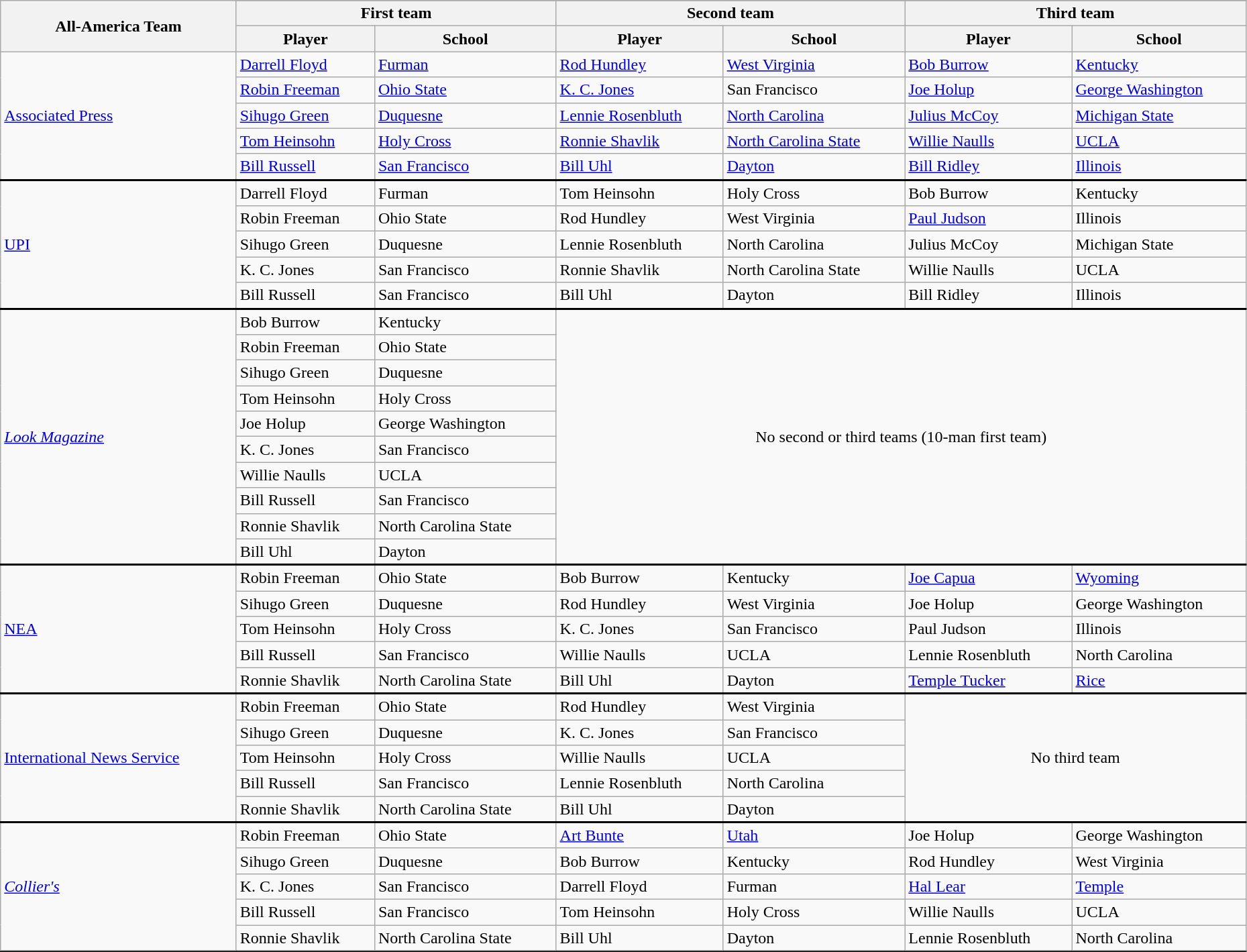<table class="wikitable" style="width:98%;">
<tr>
<th rowspan=3>All-America Team</th>
</tr>
<tr>
<th colspan=2>First team</th>
<th colspan=2>Second team</th>
<th colspan=2>Third team</th>
</tr>
<tr>
<th>Player</th>
<th>School</th>
<th>Player</th>
<th>School</th>
<th>Player</th>
<th>School</th>
</tr>
<tr>
<td rowspan=5><a href='#'>Associated Press</a></td>
<td><a href='#'>Darrell Floyd</a></td>
<td><a href='#'>Furman</a></td>
<td><a href='#'>Rod Hundley</a></td>
<td><a href='#'>West Virginia</a></td>
<td><a href='#'>Bob Burrow</a></td>
<td><a href='#'>Kentucky</a></td>
</tr>
<tr>
<td><a href='#'>Robin Freeman</a></td>
<td><a href='#'>Ohio State</a></td>
<td><a href='#'>K. C. Jones</a></td>
<td>San Francisco</td>
<td><a href='#'>Joe Holup</a></td>
<td><a href='#'>George Washington</a></td>
</tr>
<tr>
<td><a href='#'>Sihugo Green</a></td>
<td><a href='#'>Duquesne</a></td>
<td><a href='#'>Lennie Rosenbluth</a></td>
<td><a href='#'>North Carolina</a></td>
<td><a href='#'>Julius McCoy</a></td>
<td><a href='#'>Michigan State</a></td>
</tr>
<tr>
<td><a href='#'>Tom Heinsohn</a></td>
<td><a href='#'>Holy Cross</a></td>
<td><a href='#'>Ronnie Shavlik</a></td>
<td><a href='#'>North Carolina State</a></td>
<td><a href='#'>Willie Naulls</a></td>
<td><a href='#'>UCLA</a></td>
</tr>
<tr>
<td><a href='#'>Bill Russell</a></td>
<td><a href='#'>San Francisco</a></td>
<td><a href='#'>Bill Uhl</a></td>
<td><a href='#'>Dayton</a></td>
<td><a href='#'>Bill Ridley</a></td>
<td><a href='#'>Illinois</a></td>
</tr>
<tr style = "border-top:2px solid black;">
<td rowspan=5><a href='#'>UPI</a></td>
<td>Darrell Floyd</td>
<td>Furman</td>
<td>Tom Heinsohn</td>
<td>Holy Cross</td>
<td>Bob Burrow</td>
<td>Kentucky</td>
</tr>
<tr>
<td>Robin Freeman</td>
<td>Ohio State</td>
<td>Rod Hundley</td>
<td>West Virginia</td>
<td><a href='#'>Paul Judson</a></td>
<td>Illinois</td>
</tr>
<tr>
<td>Sihugo Green</td>
<td>Duquesne</td>
<td>Lennie Rosenbluth</td>
<td>North Carolina</td>
<td>Julius McCoy</td>
<td>Michigan State</td>
</tr>
<tr>
<td>K. C. Jones</td>
<td>San Francisco</td>
<td>Ronnie Shavlik</td>
<td>North Carolina State</td>
<td>Willie Naulls</td>
<td>UCLA</td>
</tr>
<tr>
<td>Bill Russell</td>
<td>San Francisco</td>
<td>Bill Uhl</td>
<td>Dayton</td>
<td>Bill Ridley</td>
<td>Illinois</td>
</tr>
<tr style = "border-top:2px solid black;">
<td rowspan=10><em><a href='#'>Look Magazine</a></em></td>
<td>Bob Burrow</td>
<td>Kentucky</td>
<td rowspan=10 colspan=6 align=center>No second or third teams (10-man first team)</td>
</tr>
<tr>
<td>Robin Freeman</td>
<td>Ohio State</td>
</tr>
<tr>
<td>Sihugo Green</td>
<td>Duquesne</td>
</tr>
<tr>
<td>Tom Heinsohn</td>
<td>Holy Cross</td>
</tr>
<tr>
<td>Joe Holup</td>
<td>George Washington</td>
</tr>
<tr>
<td>K. C. Jones</td>
<td>San Francisco</td>
</tr>
<tr>
<td>Willie Naulls</td>
<td>UCLA</td>
</tr>
<tr>
<td>Bill Russell</td>
<td>San Francisco</td>
</tr>
<tr>
<td>Ronnie Shavlik</td>
<td>North Carolina State</td>
</tr>
<tr>
<td>Bill Uhl</td>
<td>Dayton</td>
</tr>
<tr style = "border-top:2px solid black;">
<td rowspan=5><a href='#'>NEA</a></td>
<td>Robin Freeman</td>
<td>Ohio State</td>
<td>Bob Burrow</td>
<td>Kentucky</td>
<td><a href='#'>Joe Capua</a></td>
<td><a href='#'>Wyoming</a></td>
</tr>
<tr>
<td>Sihugo Green</td>
<td>Duquesne</td>
<td>Rod Hundley</td>
<td>West Virginia</td>
<td>Joe Holup</td>
<td>George Washington</td>
</tr>
<tr>
<td>Tom Heinsohn</td>
<td>Holy Cross</td>
<td>K. C. Jones</td>
<td>San Francisco</td>
<td>Paul Judson</td>
<td>Illinois</td>
</tr>
<tr>
<td>Bill Russell</td>
<td>San Francisco</td>
<td>Willie Naulls</td>
<td>UCLA</td>
<td>Lennie Rosenbluth</td>
<td>North Carolina</td>
</tr>
<tr>
<td>Ronnie Shavlik</td>
<td>North Carolina State</td>
<td>Bill Uhl</td>
<td>Dayton</td>
<td><a href='#'>Temple Tucker</a></td>
<td><a href='#'>Rice</a></td>
</tr>
<tr style = "border-top:2px solid black;">
<td rowspan=5><a href='#'>International News Service</a></td>
<td>Robin Freeman</td>
<td>Ohio State</td>
<td>Rod Hundley</td>
<td>West Virginia</td>
<td rowspan=5 colspan=3 align=center>No third team</td>
</tr>
<tr>
<td>Sihugo Green</td>
<td>Duquesne</td>
<td>K. C. Jones</td>
<td>San Francisco</td>
</tr>
<tr>
<td>Tom Heinsohn</td>
<td>Holy Cross</td>
<td>Willie Naulls</td>
<td>UCLA</td>
</tr>
<tr>
<td>Bill Russell</td>
<td>San Francisco</td>
<td>Lennie Rosenbluth</td>
<td>North Carolina</td>
</tr>
<tr>
<td>Ronnie Shavlik</td>
<td>North Carolina State</td>
<td>Bill Uhl</td>
<td>Dayton</td>
</tr>
<tr style = "border-top:2px solid black;">
<td rowspan=5><em><a href='#'>Collier's</a></em></td>
<td>Robin Freeman</td>
<td>Ohio State</td>
<td><a href='#'>Art Bunte</a></td>
<td><a href='#'>Utah</a></td>
<td>Joe Holup</td>
<td>George Washington</td>
</tr>
<tr>
<td>Sihugo Green</td>
<td>Duquesne</td>
<td>Bob Burrow</td>
<td>Kentucky</td>
<td>Rod Hundley</td>
<td>West Virginia</td>
</tr>
<tr>
<td>K. C. Jones</td>
<td>San Francisco</td>
<td>Darrell Floyd</td>
<td>Furman</td>
<td><a href='#'>Hal Lear</a></td>
<td><a href='#'>Temple</a></td>
</tr>
<tr>
<td>Bill Russell</td>
<td>San Francisco</td>
<td>Tom Heinsohn</td>
<td>Holy Cross</td>
<td>Willie Naulls</td>
<td>UCLA</td>
</tr>
<tr>
<td>Ronnie Shavlik</td>
<td>North Carolina State</td>
<td>Bill Uhl</td>
<td>Dayton</td>
<td>Lennie Rosenbluth</td>
<td>North Carolina</td>
</tr>
<tr style = "border-top:2px solid black;">
</tr>
</table>
